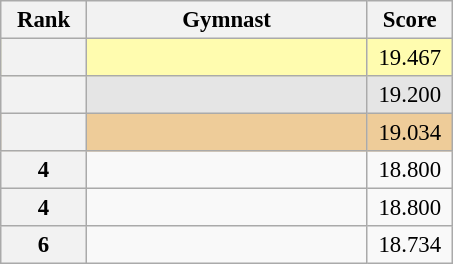<table class="wikitable sortable" style="text-align:center; font-size:95%">
<tr>
<th scope="col" style="width:50px;">Rank</th>
<th scope="col" style="width:180px;">Gymnast</th>
<th scope="col" style="width:50px;">Score</th>
</tr>
<tr style="background:#fffcaf;">
<th scope=row style="text-align:center"></th>
<td style="text-align:left;"></td>
<td>19.467</td>
</tr>
<tr style="background:#e5e5e5;">
<th scope=row style="text-align:center"></th>
<td style="text-align:left;"></td>
<td>19.200</td>
</tr>
<tr style="background:#ec9;">
<th scope=row style="text-align:center"></th>
<td style="text-align:left;"></td>
<td>19.034</td>
</tr>
<tr>
<th scope=row style="text-align:center">4</th>
<td style="text-align:left;"></td>
<td>18.800</td>
</tr>
<tr>
<th scope=row style="text-align:center">4</th>
<td style="text-align:left;"></td>
<td>18.800</td>
</tr>
<tr>
<th scope=row style="text-align:center">6</th>
<td style="text-align:left;"></td>
<td>18.734</td>
</tr>
</table>
